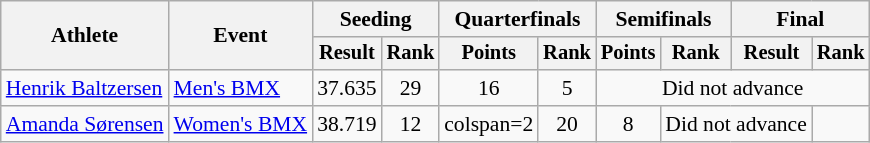<table class=wikitable style="font-size:90%">
<tr>
<th rowspan="2">Athlete</th>
<th rowspan="2">Event</th>
<th colspan="2">Seeding</th>
<th colspan="2">Quarterfinals</th>
<th colspan="2">Semifinals</th>
<th colspan="2">Final</th>
</tr>
<tr style="font-size:95%">
<th>Result</th>
<th>Rank</th>
<th>Points</th>
<th>Rank</th>
<th>Points</th>
<th>Rank</th>
<th>Result</th>
<th>Rank</th>
</tr>
<tr align=center>
<td align=left><a href='#'>Henrik Baltzersen</a></td>
<td align=left><a href='#'>Men's BMX</a></td>
<td>37.635</td>
<td>29</td>
<td>16</td>
<td>5</td>
<td colspan=4>Did not advance</td>
</tr>
<tr align=center>
<td align=left><a href='#'>Amanda Sørensen</a></td>
<td align=left><a href='#'>Women's BMX</a></td>
<td>38.719</td>
<td>12</td>
<td>colspan=2 </td>
<td>20</td>
<td>8</td>
<td colspan=2>Did not advance</td>
</tr>
</table>
